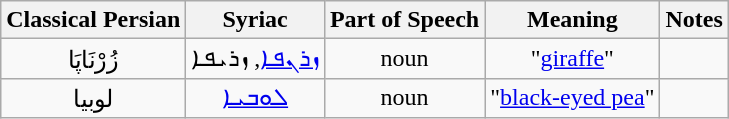<table class="wikitable">
<tr>
<th colspan="1">Classical Persian</th>
<th colspan="1">Syriac</th>
<th>Part of Speech</th>
<th colspan="1">Meaning</th>
<th>Notes</th>
</tr>
<tr style="text-align:center;">
<td>زُرْنَاپَا</td>
<td><a href='#'>ܙܪܢܦܐ</a>, ܙܪܝܦܐ</td>
<td>noun</td>
<td>"<a href='#'>giraffe</a>"</td>
<td></td>
</tr>
<tr style="text-align: center;">
<td>لوبیا</td>
<td><a href='#'>ܠܘܒܝܐ</a></td>
<td>noun</td>
<td>"<a href='#'>black-eyed pea</a>"</td>
<td></td>
</tr>
</table>
